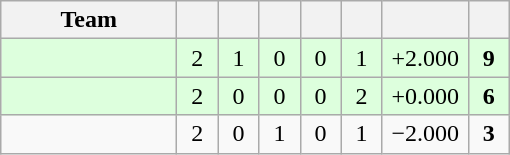<table class="wikitable" style="text-align:center;">
<tr>
<th width="110">Team</th>
<th width="20"></th>
<th width="20"></th>
<th width="20"></th>
<th width="20"></th>
<th width="20"></th>
<th width="50"><a href='#'></a></th>
<th width="20"></th>
</tr>
<tr bgcolor="#ddffdd">
<td align=left></td>
<td>2</td>
<td>1</td>
<td>0</td>
<td>0</td>
<td>1</td>
<td>+2.000</td>
<td><strong>9</strong></td>
</tr>
<tr bgcolor="#ddffdd">
<td align=left></td>
<td>2</td>
<td>0</td>
<td>0</td>
<td>0</td>
<td>2</td>
<td>+0.000</td>
<td><strong>6</strong></td>
</tr>
<tr>
<td align=left></td>
<td>2</td>
<td>0</td>
<td>1</td>
<td>0</td>
<td>1</td>
<td>−2.000</td>
<td><strong>3</strong></td>
</tr>
</table>
